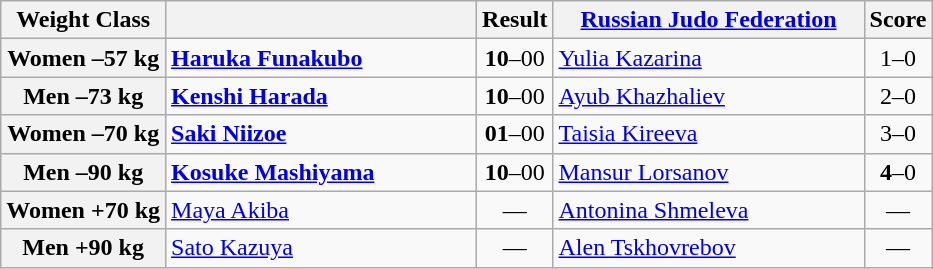<table class="wikitable">
<tr>
<th>Weight Class</th>
<th style="width: 200px;"></th>
<th>Result</th>
<th style="width: 200px;"><a href='#'>Russian Judo Federation</a></th>
<th>Score</th>
</tr>
<tr>
<th>Women –57 kg</th>
<td><strong><a href='#'>Haruka Funakubo</a></strong></td>
<td align=center><strong>10</strong>–00</td>
<td><a href='#'>Yulia Kazarina</a></td>
<td align=center>1–0</td>
</tr>
<tr>
<th>Men –73 kg</th>
<td><strong><a href='#'>Kenshi Harada</a></strong></td>
<td align=center><strong>10</strong>–00</td>
<td><a href='#'>Ayub Khazhaliev</a></td>
<td align=center>2–0</td>
</tr>
<tr>
<th>Women –70 kg</th>
<td><strong><a href='#'>Saki Niizoe</a></strong></td>
<td align=center><strong>01</strong>–00</td>
<td><a href='#'>Taisia Kireeva</a></td>
<td align=center>3–0</td>
</tr>
<tr>
<th>Men –90 kg</th>
<td><strong><a href='#'>Kosuke Mashiyama</a></strong></td>
<td align=center><strong>10</strong>–00</td>
<td><a href='#'>Mansur Lorsanov</a></td>
<td align=center><strong>4</strong>–0</td>
</tr>
<tr>
<th>Women +70 kg</th>
<td><a href='#'>Maya Akiba</a></td>
<td align=center>—</td>
<td><a href='#'>Antonina Shmeleva</a></td>
<td align=center>—</td>
</tr>
<tr>
<th>Men +90 kg</th>
<td><a href='#'>Sato Kazuya</a></td>
<td align=center>—</td>
<td><a href='#'>Alen Tskhovrebov</a></td>
<td align=center>—</td>
</tr>
</table>
